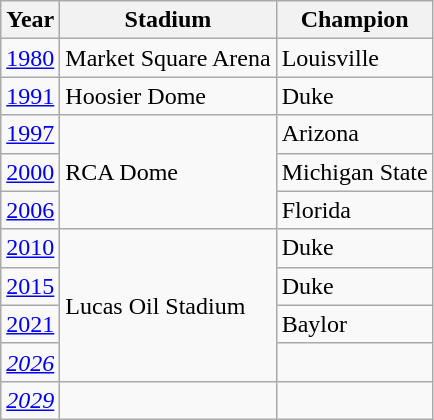<table class="wikitable">
<tr>
<th>Year</th>
<th>Stadium</th>
<th>Champion</th>
</tr>
<tr>
<td><a href='#'>1980</a></td>
<td>Market Square Arena</td>
<td>Louisville</td>
</tr>
<tr>
<td><a href='#'>1991</a></td>
<td>Hoosier Dome</td>
<td>Duke</td>
</tr>
<tr>
<td><a href='#'>1997</a></td>
<td rowspan="3">RCA Dome</td>
<td>Arizona</td>
</tr>
<tr>
<td><a href='#'>2000</a></td>
<td>Michigan State</td>
</tr>
<tr>
<td><a href='#'>2006</a></td>
<td>Florida</td>
</tr>
<tr>
<td><a href='#'>2010</a></td>
<td rowspan="4">Lucas Oil Stadium</td>
<td>Duke</td>
</tr>
<tr>
<td><a href='#'>2015</a></td>
<td>Duke</td>
</tr>
<tr>
<td><a href='#'>2021</a></td>
<td>Baylor</td>
</tr>
<tr>
<td><em><a href='#'>2026</a></em></td>
<td></td>
</tr>
<tr>
<td><em><a href='#'>2029</a></em></td>
<td></td>
</tr>
</table>
